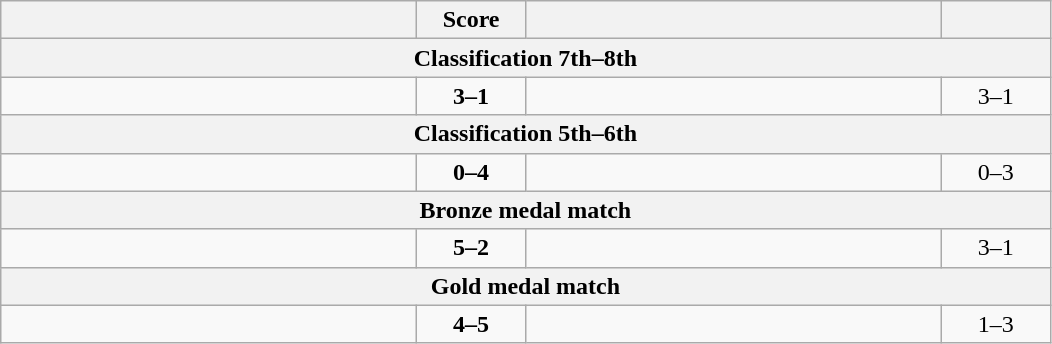<table class="wikitable" style="text-align: left; ">
<tr>
<th align="right" width="270"></th>
<th width="65">Score</th>
<th align="left" width="270"></th>
<th width="65"></th>
</tr>
<tr>
<th colspan=4>Classification 7th–8th</th>
</tr>
<tr>
<td><strong></strong></td>
<td align="center"><strong>3–1</strong></td>
<td></td>
<td align=center>3–1 <strong></strong></td>
</tr>
<tr>
<th colspan=4>Classification 5th–6th</th>
</tr>
<tr>
<td></td>
<td align="center"><strong>0–4</strong></td>
<td><strong></strong></td>
<td align=center>0–3 <strong></strong></td>
</tr>
<tr>
<th colspan=4>Bronze medal match</th>
</tr>
<tr>
<td><strong></strong></td>
<td align="center"><strong>5–2</strong></td>
<td></td>
<td align=center>3–1 <strong></strong></td>
</tr>
<tr>
<th colspan=4>Gold medal match</th>
</tr>
<tr>
<td></td>
<td align="center"><strong>4–5</strong></td>
<td><strong></strong></td>
<td align=center>1–3 <strong></strong></td>
</tr>
</table>
